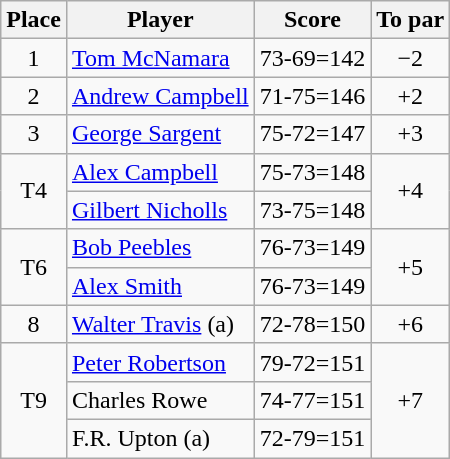<table class=wikitable>
<tr>
<th>Place</th>
<th>Player</th>
<th>Score</th>
<th>To par</th>
</tr>
<tr>
<td align=center>1</td>
<td> <a href='#'>Tom McNamara</a></td>
<td>73-69=142</td>
<td align=center>−2</td>
</tr>
<tr>
<td align=center>2</td>
<td> <a href='#'>Andrew Campbell</a></td>
<td>71-75=146</td>
<td align=center>+2</td>
</tr>
<tr>
<td align=center>3</td>
<td> <a href='#'>George Sargent</a></td>
<td>75-72=147</td>
<td align=center>+3</td>
</tr>
<tr>
<td rowspan=2 align=center>T4</td>
<td> <a href='#'>Alex Campbell</a></td>
<td>75-73=148</td>
<td rowspan=2 align=center>+4</td>
</tr>
<tr>
<td> <a href='#'>Gilbert Nicholls</a></td>
<td>73-75=148</td>
</tr>
<tr>
<td rowspan=2 align=center>T6</td>
<td> <a href='#'>Bob Peebles</a></td>
<td>76-73=149</td>
<td rowspan=2 align=center>+5<br>
</td>
</tr>
<tr>
<td> <a href='#'>Alex Smith</a></td>
<td>76-73=149</td>
</tr>
<tr>
<td align=center>8</td>
<td> <a href='#'>Walter Travis</a> (a)</td>
<td>72-78=150</td>
<td align=center>+6</td>
</tr>
<tr>
<td rowspan=3 align=center>T9</td>
<td> <a href='#'>Peter Robertson</a></td>
<td>79-72=151</td>
<td rowspan=3 align=center>+7</td>
</tr>
<tr>
<td>Charles Rowe</td>
<td>74-77=151</td>
</tr>
<tr>
<td>F.R. Upton (a)</td>
<td>72-79=151</td>
</tr>
</table>
